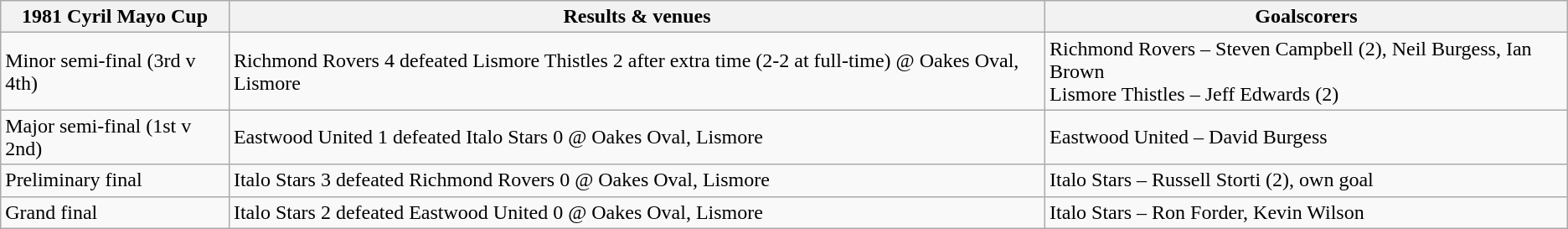<table class="wikitable">
<tr>
<th>1981 Cyril Mayo Cup</th>
<th>Results & venues</th>
<th>Goalscorers</th>
</tr>
<tr>
<td>Minor semi-final (3rd v 4th)</td>
<td>Richmond Rovers 4 defeated Lismore Thistles 2 after extra time (2-2 at full-time) @ Oakes Oval, Lismore</td>
<td>Richmond Rovers – Steven Campbell (2), Neil Burgess, Ian Brown<br>Lismore Thistles – Jeff Edwards (2)</td>
</tr>
<tr>
<td>Major semi-final (1st v 2nd)</td>
<td>Eastwood United 1 defeated Italo Stars 0 @ Oakes Oval, Lismore</td>
<td>Eastwood United – David Burgess</td>
</tr>
<tr>
<td>Preliminary final</td>
<td>Italo Stars 3 defeated Richmond Rovers 0 @ Oakes Oval, Lismore</td>
<td>Italo Stars – Russell Storti (2), own goal</td>
</tr>
<tr>
<td>Grand final</td>
<td>Italo Stars 2 defeated Eastwood United 0 @ Oakes Oval, Lismore</td>
<td>Italo Stars – Ron Forder, Kevin Wilson</td>
</tr>
</table>
